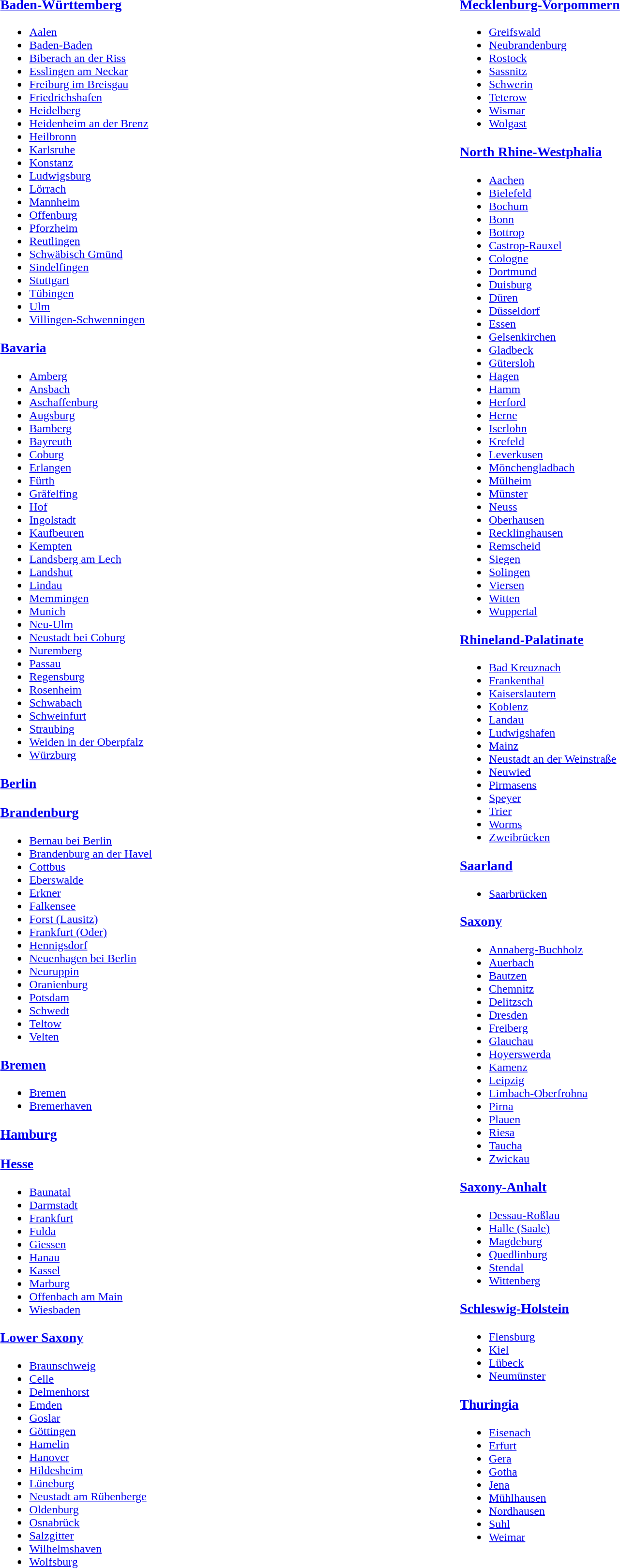<table>
<tr valign=top>
<td style=width:50%><br><h3><a href='#'>Baden-Württemberg</a></h3><ul><li><a href='#'>Aalen</a></li><li><a href='#'>Baden-Baden</a></li><li><a href='#'>Biberach an der Riss</a></li><li><a href='#'>Esslingen am Neckar</a></li><li><a href='#'>Freiburg im Breisgau</a></li><li><a href='#'>Friedrichshafen</a></li><li><a href='#'>Heidelberg</a></li><li><a href='#'>Heidenheim an der Brenz</a></li><li><a href='#'>Heilbronn</a></li><li><a href='#'>Karlsruhe</a></li><li><a href='#'>Konstanz</a></li><li><a href='#'>Ludwigsburg</a></li><li><a href='#'>Lörrach</a></li><li><a href='#'>Mannheim</a></li><li><a href='#'>Offenburg</a></li><li><a href='#'>Pforzheim</a></li><li><a href='#'>Reutlingen</a></li><li><a href='#'>Schwäbisch Gmünd</a></li><li><a href='#'>Sindelfingen</a></li><li><a href='#'>Stuttgart</a></li><li><a href='#'>Tübingen</a></li><li><a href='#'>Ulm</a></li><li><a href='#'>Villingen-Schwenningen</a></li></ul><h3><a href='#'>Bavaria</a></h3><ul><li><a href='#'>Amberg</a></li><li><a href='#'>Ansbach</a></li><li><a href='#'>Aschaffenburg</a></li><li><a href='#'>Augsburg</a></li><li><a href='#'>Bamberg</a></li><li><a href='#'>Bayreuth</a></li><li><a href='#'>Coburg</a></li><li><a href='#'>Erlangen</a></li><li><a href='#'>Fürth</a></li><li><a href='#'>Gräfelfing</a></li><li><a href='#'>Hof</a></li><li><a href='#'>Ingolstadt</a></li><li><a href='#'>Kaufbeuren</a></li><li><a href='#'>Kempten</a></li><li><a href='#'>Landsberg am Lech</a></li><li><a href='#'>Landshut</a></li><li><a href='#'>Lindau</a></li><li><a href='#'>Memmingen</a></li><li><a href='#'>Munich</a></li><li><a href='#'>Neu-Ulm</a></li><li><a href='#'>Neustadt bei Coburg</a></li><li><a href='#'>Nuremberg</a></li><li><a href='#'>Passau</a></li><li><a href='#'>Regensburg</a></li><li><a href='#'>Rosenheim</a></li><li><a href='#'>Schwabach</a></li><li><a href='#'>Schweinfurt</a></li><li><a href='#'>Straubing</a></li><li><a href='#'>Weiden in der Oberpfalz</a></li><li><a href='#'>Würzburg</a></li></ul><h3><a href='#'>Berlin</a></h3><h3><a href='#'>Brandenburg</a></h3><ul><li><a href='#'>Bernau bei Berlin</a></li><li><a href='#'>Brandenburg an der Havel</a></li><li><a href='#'>Cottbus</a></li><li><a href='#'>Eberswalde</a></li><li><a href='#'>Erkner</a></li><li><a href='#'>Falkensee</a></li><li><a href='#'>Forst (Lausitz)</a></li><li><a href='#'>Frankfurt (Oder)</a></li><li><a href='#'>Hennigsdorf</a></li><li><a href='#'>Neuenhagen bei Berlin</a></li><li><a href='#'>Neuruppin</a></li><li><a href='#'>Oranienburg</a></li><li><a href='#'>Potsdam</a></li><li><a href='#'>Schwedt</a></li><li><a href='#'>Teltow</a></li><li><a href='#'>Velten</a></li></ul><h3><a href='#'>Bremen</a></h3><ul><li><a href='#'>Bremen</a></li><li><a href='#'>Bremerhaven</a></li></ul><h3><a href='#'>Hamburg</a></h3><h3><a href='#'>Hesse</a></h3><ul><li><a href='#'>Baunatal</a></li><li><a href='#'>Darmstadt</a></li><li><a href='#'>Frankfurt</a></li><li><a href='#'>Fulda</a></li><li><a href='#'>Giessen</a></li><li><a href='#'>Hanau</a></li><li><a href='#'>Kassel</a></li><li><a href='#'>Marburg</a></li><li><a href='#'>Offenbach am Main</a></li><li><a href='#'>Wiesbaden</a></li></ul><h3><a href='#'>Lower Saxony</a></h3><ul><li><a href='#'>Braunschweig</a></li><li><a href='#'>Celle</a></li><li><a href='#'>Delmenhorst</a></li><li><a href='#'>Emden</a></li><li><a href='#'>Goslar</a></li><li><a href='#'>Göttingen</a></li><li><a href='#'>Hamelin</a></li><li><a href='#'>Hanover</a></li><li><a href='#'>Hildesheim</a></li><li><a href='#'>Lüneburg</a></li><li><a href='#'>Neustadt am Rübenberge</a></li><li><a href='#'>Oldenburg</a></li><li><a href='#'>Osnabrück</a></li><li><a href='#'>Salzgitter</a></li><li><a href='#'>Wilhelmshaven</a></li><li><a href='#'>Wolfsburg</a></li></ul></td>
<td></td>
<td style=width:50%><br><h3><a href='#'>Mecklenburg-Vorpommern</a></h3><ul><li><a href='#'>Greifswald</a></li><li><a href='#'>Neubrandenburg</a></li><li><a href='#'>Rostock</a></li><li><a href='#'>Sassnitz</a></li><li><a href='#'>Schwerin</a></li><li><a href='#'>Teterow</a></li><li><a href='#'>Wismar</a></li><li><a href='#'>Wolgast</a></li></ul><h3><a href='#'>North Rhine-Westphalia</a></h3><ul><li><a href='#'>Aachen</a></li><li><a href='#'>Bielefeld</a></li><li><a href='#'>Bochum</a></li><li><a href='#'>Bonn</a></li><li><a href='#'>Bottrop</a></li><li><a href='#'>Castrop-Rauxel</a></li><li><a href='#'>Cologne</a></li><li><a href='#'>Dortmund</a></li><li><a href='#'>Duisburg</a></li><li><a href='#'>Düren</a></li><li><a href='#'>Düsseldorf</a></li><li><a href='#'>Essen</a></li><li><a href='#'>Gelsenkirchen</a></li><li><a href='#'>Gladbeck</a></li><li><a href='#'>Gütersloh</a></li><li><a href='#'>Hagen</a></li><li><a href='#'>Hamm</a></li><li><a href='#'>Herford</a></li><li><a href='#'>Herne</a></li><li><a href='#'>Iserlohn</a></li><li><a href='#'>Krefeld</a></li><li><a href='#'>Leverkusen</a></li><li><a href='#'>Mönchengladbach</a></li><li><a href='#'>Mülheim</a></li><li><a href='#'>Münster</a></li><li><a href='#'>Neuss</a></li><li><a href='#'>Oberhausen</a></li><li><a href='#'>Recklinghausen</a></li><li><a href='#'>Remscheid</a></li><li><a href='#'>Siegen</a></li><li><a href='#'>Solingen</a></li><li><a href='#'>Viersen</a></li><li><a href='#'>Witten</a></li><li><a href='#'>Wuppertal</a></li></ul><h3><a href='#'>Rhineland-Palatinate</a></h3><ul><li><a href='#'>Bad Kreuznach</a></li><li><a href='#'>Frankenthal</a></li><li><a href='#'>Kaiserslautern</a></li><li><a href='#'>Koblenz</a></li><li><a href='#'>Landau</a></li><li><a href='#'>Ludwigshafen</a></li><li><a href='#'>Mainz</a></li><li><a href='#'>Neustadt an der Weinstraße</a></li><li><a href='#'>Neuwied</a></li><li><a href='#'>Pirmasens</a></li><li><a href='#'>Speyer</a></li><li><a href='#'>Trier</a></li><li><a href='#'>Worms</a></li><li><a href='#'>Zweibrücken</a></li></ul><h3><a href='#'>Saarland</a></h3><ul><li><a href='#'>Saarbrücken</a></li></ul><h3><a href='#'>Saxony</a></h3><ul><li><a href='#'>Annaberg-Buchholz</a></li><li><a href='#'>Auerbach</a></li><li><a href='#'>Bautzen</a></li><li><a href='#'>Chemnitz</a></li><li><a href='#'>Delitzsch</a></li><li><a href='#'>Dresden</a></li><li><a href='#'>Freiberg</a></li><li><a href='#'>Glauchau</a></li><li><a href='#'>Hoyerswerda</a></li><li><a href='#'>Kamenz</a></li><li><a href='#'>Leipzig</a></li><li><a href='#'>Limbach-Oberfrohna</a></li><li><a href='#'>Pirna</a></li><li><a href='#'>Plauen</a></li><li><a href='#'>Riesa</a></li><li><a href='#'>Taucha</a></li><li><a href='#'>Zwickau</a></li></ul><h3><a href='#'>Saxony-Anhalt</a></h3><ul><li><a href='#'>Dessau-Roßlau</a></li><li><a href='#'>Halle (Saale)</a></li><li><a href='#'>Magdeburg</a></li><li><a href='#'>Quedlinburg</a></li><li><a href='#'>Stendal</a></li><li><a href='#'>Wittenberg</a></li></ul><h3><a href='#'>Schleswig-Holstein</a></h3><ul><li><a href='#'>Flensburg</a></li><li><a href='#'>Kiel</a></li><li><a href='#'>Lübeck</a></li><li><a href='#'>Neumünster</a></li></ul><h3><a href='#'>Thuringia</a></h3><ul><li><a href='#'>Eisenach</a></li><li><a href='#'>Erfurt</a></li><li><a href='#'>Gera</a></li><li><a href='#'>Gotha</a></li><li><a href='#'>Jena</a></li><li><a href='#'>Mühlhausen</a></li><li><a href='#'>Nordhausen</a></li><li><a href='#'>Suhl</a></li><li><a href='#'>Weimar</a></li></ul></td>
</tr>
</table>
